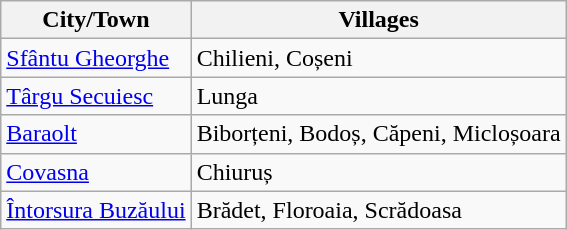<table class="wikitable">
<tr>
<th colspan=1>City/Town</th>
<th colspan=3>Villages</th>
</tr>
<tr>
<td><a href='#'>Sfântu Gheorghe</a></td>
<td>Chilieni, Coșeni</td>
</tr>
<tr>
<td><a href='#'>Târgu Secuiesc</a></td>
<td>Lunga</td>
</tr>
<tr>
<td><a href='#'>Baraolt</a></td>
<td>Biborțeni, Bodoș, Căpeni, Micloșoara</td>
</tr>
<tr>
<td><a href='#'>Covasna</a></td>
<td>Chiuruș</td>
</tr>
<tr>
<td><a href='#'>Întorsura Buzăului</a></td>
<td>Brădet, Floroaia, Scrădoasa</td>
</tr>
</table>
